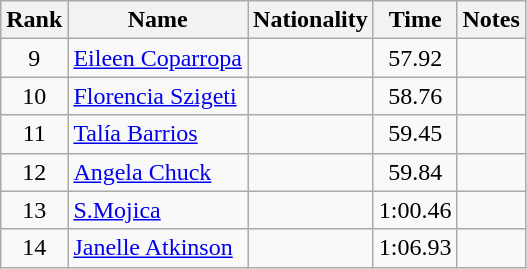<table class="wikitable sortable" style="text-align:center">
<tr>
<th>Rank</th>
<th>Name</th>
<th>Nationality</th>
<th>Time</th>
<th>Notes</th>
</tr>
<tr>
<td>9</td>
<td align=left><a href='#'>Eileen Coparropa</a></td>
<td align=left></td>
<td>57.92</td>
<td></td>
</tr>
<tr>
<td>10</td>
<td align=left><a href='#'>Florencia Szigeti</a></td>
<td align=left></td>
<td>58.76</td>
<td></td>
</tr>
<tr>
<td>11</td>
<td align=left><a href='#'>Talía Barrios</a></td>
<td align=left></td>
<td>59.45</td>
<td></td>
</tr>
<tr>
<td>12</td>
<td align=left><a href='#'>Angela Chuck</a></td>
<td align=left></td>
<td>59.84</td>
<td></td>
</tr>
<tr>
<td>13</td>
<td align=left><a href='#'>S.Mojica</a></td>
<td align=left></td>
<td>1:00.46</td>
<td></td>
</tr>
<tr>
<td>14</td>
<td align=left><a href='#'>Janelle Atkinson</a></td>
<td align=left></td>
<td>1:06.93</td>
<td></td>
</tr>
</table>
